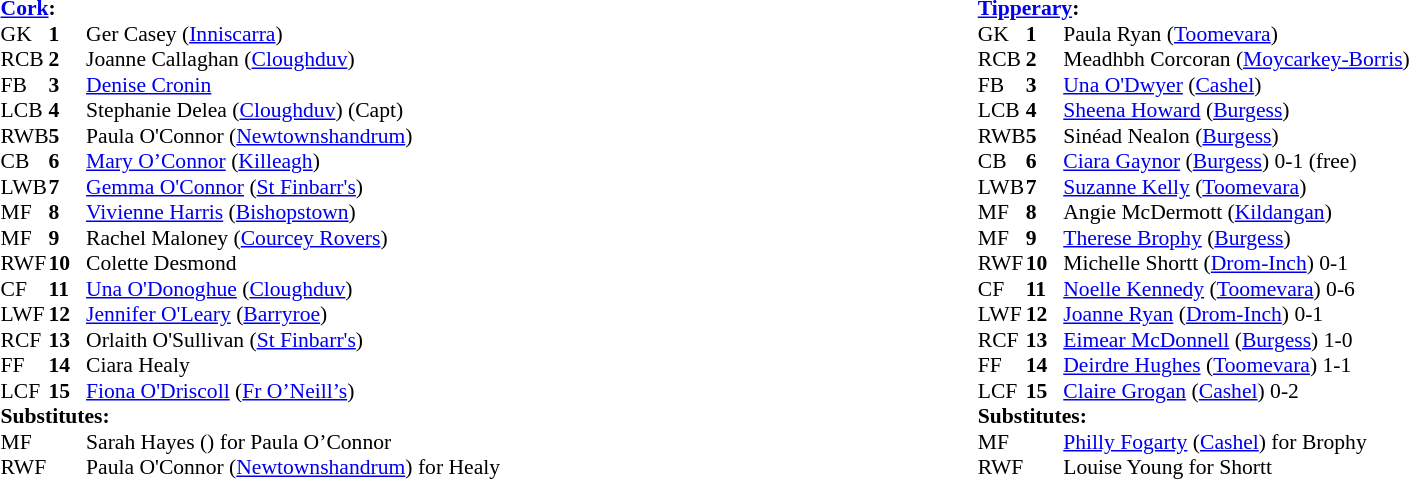<table width="100%">
<tr>
<td valign="top"></td>
<td valign="top" width="50%"><br><table style="font-size: 90%" cellspacing="0" cellpadding="0" align=center>
<tr>
<td colspan="4"><strong><a href='#'>Cork</a>:</strong></td>
</tr>
<tr>
<th width="25"></th>
<th width="25"></th>
</tr>
<tr>
<td>GK</td>
<td><strong>1</strong></td>
<td>Ger Casey (<a href='#'>Inniscarra</a>)</td>
</tr>
<tr>
<td>RCB</td>
<td><strong>2</strong></td>
<td>Joanne Callaghan (<a href='#'>Cloughduv</a>)</td>
</tr>
<tr>
<td>FB</td>
<td><strong>3</strong></td>
<td><a href='#'>Denise Cronin</a></td>
</tr>
<tr>
<td>LCB</td>
<td><strong>4</strong></td>
<td>Stephanie Delea (<a href='#'>Cloughduv</a>) (Capt)</td>
</tr>
<tr>
<td>RWB</td>
<td><strong>5</strong></td>
<td>Paula O'Connor (<a href='#'>Newtownshandrum</a>)</td>
</tr>
<tr>
<td>CB</td>
<td><strong>6</strong></td>
<td><a href='#'>Mary O’Connor</a> (<a href='#'>Killeagh</a>)</td>
</tr>
<tr>
<td>LWB</td>
<td><strong>7</strong></td>
<td><a href='#'>Gemma O'Connor</a> (<a href='#'>St Finbarr's</a>)</td>
</tr>
<tr>
<td>MF</td>
<td><strong>8</strong></td>
<td><a href='#'>Vivienne Harris</a> (<a href='#'>Bishopstown</a>)</td>
</tr>
<tr>
<td>MF</td>
<td><strong>9</strong></td>
<td>Rachel Maloney (<a href='#'>Courcey Rovers</a>)</td>
</tr>
<tr>
<td>RWF</td>
<td><strong>10</strong></td>
<td>Colette Desmond</td>
</tr>
<tr>
<td>CF</td>
<td><strong>11</strong></td>
<td><a href='#'>Una O'Donoghue</a> (<a href='#'>Cloughduv</a>)</td>
</tr>
<tr>
<td>LWF</td>
<td><strong>12</strong></td>
<td><a href='#'>Jennifer O'Leary</a> (<a href='#'>Barryroe</a>)</td>
</tr>
<tr>
<td>RCF</td>
<td><strong>13</strong></td>
<td>Orlaith O'Sullivan (<a href='#'>St Finbarr's</a>)</td>
</tr>
<tr>
<td>FF</td>
<td><strong>14</strong></td>
<td>Ciara Healy</td>
</tr>
<tr>
<td>LCF</td>
<td><strong>15</strong></td>
<td><a href='#'>Fiona O'Driscoll</a> (<a href='#'>Fr O’Neill’s</a>)</td>
</tr>
<tr>
<td colspan=4><strong>Substitutes:</strong></td>
</tr>
<tr>
<td>MF</td>
<td></td>
<td>Sarah Hayes () for Paula O’Connor </td>
</tr>
<tr>
<td>RWF</td>
<td></td>
<td>Paula O'Connor (<a href='#'>Newtownshandrum</a>) for Healy </td>
</tr>
<tr>
</tr>
</table>
</td>
<td valign="top" width="50%"><br><table style="font-size: 90%" cellspacing="0" cellpadding="0" align=center>
<tr>
<td colspan="4"><strong><a href='#'>Tipperary</a>:</strong></td>
</tr>
<tr>
<th width="25"></th>
<th width="25"></th>
</tr>
<tr>
<td>GK</td>
<td><strong>1</strong></td>
<td>Paula Ryan (<a href='#'>Toomevara</a>)</td>
</tr>
<tr>
<td>RCB</td>
<td><strong>2</strong></td>
<td>Meadhbh Corcoran (<a href='#'>Moycarkey-Borris</a>)</td>
</tr>
<tr>
<td>FB</td>
<td><strong>3</strong></td>
<td><a href='#'>Una O'Dwyer</a> (<a href='#'>Cashel</a>)</td>
</tr>
<tr>
<td>LCB</td>
<td><strong>4</strong></td>
<td><a href='#'>Sheena Howard</a> (<a href='#'>Burgess</a>)</td>
</tr>
<tr>
<td>RWB</td>
<td><strong>5</strong></td>
<td>Sinéad Nealon (<a href='#'>Burgess</a>)</td>
</tr>
<tr>
<td>CB</td>
<td><strong>6</strong></td>
<td><a href='#'>Ciara Gaynor</a> (<a href='#'>Burgess</a>) 0-1 (free)</td>
</tr>
<tr>
<td>LWB</td>
<td><strong>7</strong></td>
<td><a href='#'>Suzanne Kelly</a> (<a href='#'>Toomevara</a>)</td>
</tr>
<tr>
<td>MF</td>
<td><strong>8</strong></td>
<td>Angie McDermott (<a href='#'>Kildangan</a>)</td>
</tr>
<tr>
<td>MF</td>
<td><strong>9</strong></td>
<td><a href='#'>Therese Brophy</a> (<a href='#'>Burgess</a>)</td>
</tr>
<tr>
<td>RWF</td>
<td><strong>10</strong></td>
<td>Michelle Shortt (<a href='#'>Drom-Inch</a>) 0-1</td>
</tr>
<tr>
<td>CF</td>
<td><strong>11</strong></td>
<td><a href='#'>Noelle Kennedy</a> (<a href='#'>Toomevara</a>) 0-6</td>
</tr>
<tr>
<td>LWF</td>
<td><strong>12</strong></td>
<td><a href='#'>Joanne Ryan</a> (<a href='#'>Drom-Inch</a>) 0-1</td>
</tr>
<tr>
<td>RCF</td>
<td><strong>13</strong></td>
<td><a href='#'>Eimear McDonnell</a> (<a href='#'>Burgess</a>) 1-0</td>
</tr>
<tr>
<td>FF</td>
<td><strong>14</strong></td>
<td><a href='#'>Deirdre Hughes</a> (<a href='#'>Toomevara</a>) 1-1</td>
</tr>
<tr>
<td>LCF</td>
<td><strong>15</strong></td>
<td><a href='#'>Claire Grogan</a> (<a href='#'>Cashel</a>) 0-2</td>
</tr>
<tr>
<td colspan=4><strong>Substitutes:</strong></td>
</tr>
<tr>
<td>MF</td>
<td></td>
<td><a href='#'>Philly Fogarty</a> (<a href='#'>Cashel</a>) for Brophy </td>
</tr>
<tr>
<td>RWF</td>
<td></td>
<td>Louise Young for Shortt </td>
</tr>
<tr>
</tr>
</table>
</td>
</tr>
</table>
